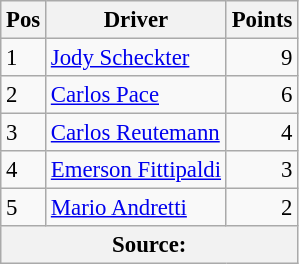<table class="wikitable" style="font-size: 95%;">
<tr>
<th>Pos</th>
<th>Driver</th>
<th>Points</th>
</tr>
<tr>
<td>1</td>
<td> <a href='#'>Jody Scheckter</a></td>
<td align="right">9</td>
</tr>
<tr>
<td>2</td>
<td> <a href='#'>Carlos Pace</a></td>
<td align="right">6</td>
</tr>
<tr>
<td>3</td>
<td> <a href='#'>Carlos Reutemann</a></td>
<td align="right">4</td>
</tr>
<tr>
<td>4</td>
<td> <a href='#'>Emerson Fittipaldi</a></td>
<td align="right">3</td>
</tr>
<tr>
<td>5</td>
<td> <a href='#'>Mario Andretti</a></td>
<td align="right">2</td>
</tr>
<tr>
<th colspan=3>Source:</th>
</tr>
</table>
